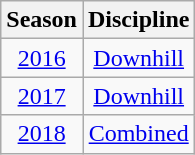<table class="wikitable" style="text-align:center; font-size: 100%;">
<tr>
<th>Season</th>
<th>Discipline</th>
</tr>
<tr>
<td><a href='#'>2016</a></td>
<td><a href='#'>Downhill</a></td>
</tr>
<tr>
<td><a href='#'>2017</a></td>
<td><a href='#'>Downhill</a></td>
</tr>
<tr>
<td><a href='#'>2018</a></td>
<td><a href='#'>Combined</a></td>
</tr>
</table>
